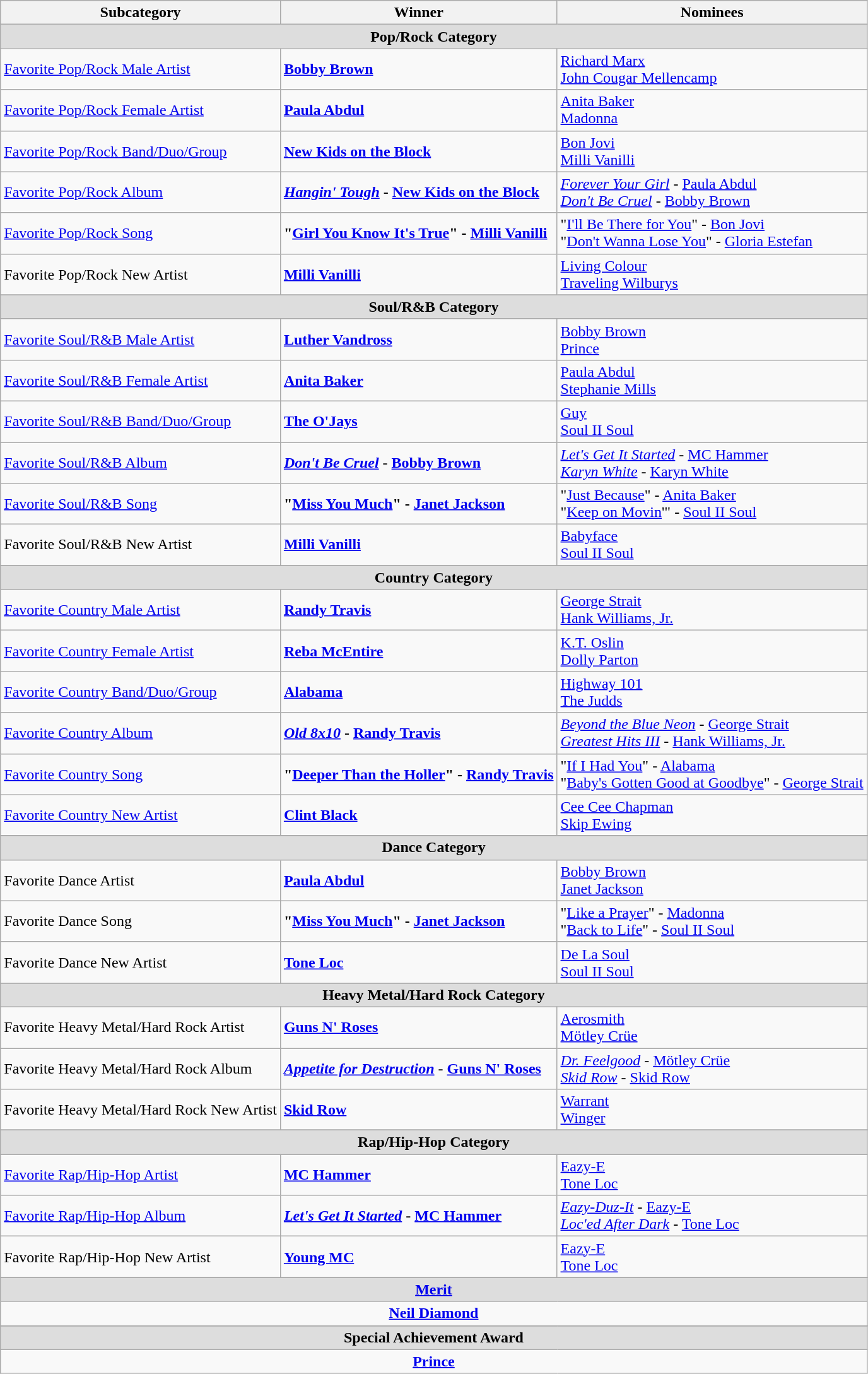<table class="wikitable">
<tr>
<th><strong>Subcategory</strong></th>
<th><strong>Winner</strong></th>
<th><strong>Nominees</strong></th>
</tr>
<tr bgcolor="#DDDDDD">
<td colspan=8 align=center><strong>Pop/Rock Category</strong></td>
</tr>
<tr>
<td><a href='#'>Favorite Pop/Rock Male Artist</a></td>
<td><strong><a href='#'>Bobby Brown</a></strong></td>
<td><a href='#'>Richard Marx</a> <br> <a href='#'>John Cougar Mellencamp</a></td>
</tr>
<tr>
<td><a href='#'>Favorite Pop/Rock Female Artist</a></td>
<td><strong><a href='#'>Paula Abdul</a></strong></td>
<td><a href='#'>Anita Baker</a> <br> <a href='#'>Madonna</a></td>
</tr>
<tr>
<td><a href='#'>Favorite Pop/Rock Band/Duo/Group</a></td>
<td><strong><a href='#'>New Kids on the Block</a></strong></td>
<td><a href='#'>Bon Jovi</a> <br> <a href='#'>Milli Vanilli</a></td>
</tr>
<tr>
<td><a href='#'>Favorite Pop/Rock Album</a></td>
<td><strong><em><a href='#'>Hangin' Tough</a></em></strong> - <strong><a href='#'>New Kids on the Block</a></strong></td>
<td><em><a href='#'>Forever Your Girl</a></em> - <a href='#'>Paula Abdul</a> <br> <em><a href='#'>Don't Be Cruel</a></em> - <a href='#'>Bobby Brown</a></td>
</tr>
<tr>
<td><a href='#'>Favorite Pop/Rock Song</a></td>
<td><strong>"<a href='#'>Girl You Know It's True</a>" - <a href='#'>Milli Vanilli</a></strong></td>
<td>"<a href='#'>I'll Be There for You</a>" - <a href='#'>Bon Jovi</a> <br> "<a href='#'>Don't Wanna Lose You</a>" - <a href='#'>Gloria Estefan</a></td>
</tr>
<tr>
<td>Favorite Pop/Rock New Artist</td>
<td><strong><a href='#'>Milli Vanilli</a></strong></td>
<td><a href='#'>Living Colour</a> <br> <a href='#'>Traveling Wilburys</a></td>
</tr>
<tr>
</tr>
<tr bgcolor="#DDDDDD">
<td colspan=8 align=center><strong>Soul/R&B Category</strong></td>
</tr>
<tr>
<td><a href='#'>Favorite Soul/R&B Male Artist</a></td>
<td><strong><a href='#'>Luther Vandross</a></strong></td>
<td><a href='#'>Bobby Brown</a> <br> <a href='#'>Prince</a></td>
</tr>
<tr>
<td><a href='#'>Favorite Soul/R&B Female Artist</a></td>
<td><strong><a href='#'>Anita Baker</a></strong></td>
<td><a href='#'>Paula Abdul</a> <br> <a href='#'>Stephanie Mills</a></td>
</tr>
<tr>
<td><a href='#'>Favorite Soul/R&B Band/Duo/Group</a></td>
<td><strong><a href='#'>The O'Jays</a></strong></td>
<td><a href='#'>Guy</a> <br> <a href='#'>Soul II Soul</a></td>
</tr>
<tr>
<td><a href='#'>Favorite Soul/R&B Album</a></td>
<td><strong><em><a href='#'>Don't Be Cruel</a></em></strong> - <strong><a href='#'>Bobby Brown</a></strong></td>
<td><em><a href='#'>Let's Get It Started</a></em> - <a href='#'>MC Hammer</a> <br> <em><a href='#'>Karyn White</a></em> - <a href='#'>Karyn White</a></td>
</tr>
<tr>
<td><a href='#'>Favorite Soul/R&B Song</a></td>
<td><strong>"<a href='#'>Miss You Much</a>" - <a href='#'>Janet Jackson</a></strong></td>
<td>"<a href='#'>Just Because</a>" - <a href='#'>Anita Baker</a> <br> "<a href='#'>Keep on Movin</a>'" - <a href='#'>Soul II Soul</a></td>
</tr>
<tr>
<td>Favorite Soul/R&B New Artist</td>
<td><strong><a href='#'>Milli Vanilli</a></strong></td>
<td><a href='#'>Babyface</a> <br> <a href='#'>Soul II Soul</a></td>
</tr>
<tr>
</tr>
<tr bgcolor="#DDDDDD">
<td colspan=8 align=center><strong>Country Category</strong></td>
</tr>
<tr>
<td><a href='#'>Favorite Country Male Artist</a></td>
<td><strong><a href='#'>Randy Travis</a></strong></td>
<td><a href='#'>George Strait</a> <br> <a href='#'>Hank Williams, Jr.</a></td>
</tr>
<tr>
<td><a href='#'>Favorite Country Female Artist</a></td>
<td><strong><a href='#'>Reba McEntire</a></strong></td>
<td><a href='#'>K.T. Oslin</a> <br> <a href='#'>Dolly Parton</a></td>
</tr>
<tr>
<td><a href='#'>Favorite Country Band/Duo/Group</a></td>
<td><strong><a href='#'>Alabama</a></strong></td>
<td><a href='#'>Highway 101</a> <br> <a href='#'>The Judds</a></td>
</tr>
<tr>
<td><a href='#'>Favorite Country Album</a></td>
<td><strong><em><a href='#'>Old 8x10</a></em></strong> - <strong><a href='#'>Randy Travis</a></strong></td>
<td><em><a href='#'>Beyond the Blue Neon</a></em> - <a href='#'>George Strait</a> <br> <em><a href='#'>Greatest Hits III</a></em> - <a href='#'>Hank Williams, Jr.</a></td>
</tr>
<tr>
<td><a href='#'>Favorite Country Song</a></td>
<td><strong>"<a href='#'>Deeper Than the Holler</a>" - <a href='#'>Randy Travis</a></strong></td>
<td>"<a href='#'>If I Had You</a>" - <a href='#'>Alabama</a> <br> "<a href='#'>Baby's Gotten Good at Goodbye</a>" - <a href='#'>George Strait</a></td>
</tr>
<tr>
<td><a href='#'>Favorite Country New Artist</a></td>
<td><strong><a href='#'>Clint Black</a></strong></td>
<td><a href='#'>Cee Cee Chapman</a> <br> <a href='#'>Skip Ewing</a></td>
</tr>
<tr>
</tr>
<tr bgcolor="#DDDDDD">
<td colspan=8 align=center><strong>Dance Category</strong></td>
</tr>
<tr>
<td>Favorite Dance Artist</td>
<td><strong><a href='#'>Paula Abdul</a></strong></td>
<td><a href='#'>Bobby Brown</a> <br> <a href='#'>Janet Jackson</a></td>
</tr>
<tr>
<td>Favorite Dance Song</td>
<td><strong>"<a href='#'>Miss You Much</a>" - <a href='#'>Janet Jackson</a></strong></td>
<td>"<a href='#'>Like a Prayer</a>" - <a href='#'>Madonna</a> <br> "<a href='#'>Back to Life</a>" - <a href='#'>Soul II Soul</a></td>
</tr>
<tr>
<td>Favorite Dance New Artist</td>
<td><strong><a href='#'>Tone Loc</a></strong></td>
<td><a href='#'>De La Soul</a> <br> <a href='#'>Soul II Soul</a></td>
</tr>
<tr>
</tr>
<tr bgcolor="#DDDDDD">
<td colspan=8 align=center><strong>Heavy Metal/Hard Rock Category</strong></td>
</tr>
<tr>
<td>Favorite Heavy Metal/Hard Rock Artist</td>
<td><strong><a href='#'>Guns N' Roses</a></strong></td>
<td><a href='#'>Aerosmith</a> <br> <a href='#'>Mötley Crüe</a></td>
</tr>
<tr>
<td>Favorite Heavy Metal/Hard Rock Album</td>
<td><strong><em><a href='#'>Appetite for Destruction</a></em></strong> - <strong><a href='#'>Guns N' Roses</a></strong></td>
<td><em><a href='#'>Dr. Feelgood</a></em> - <a href='#'>Mötley Crüe</a> <br> <em><a href='#'>Skid Row</a></em> - <a href='#'>Skid Row</a></td>
</tr>
<tr>
<td>Favorite Heavy Metal/Hard Rock New Artist</td>
<td><strong><a href='#'>Skid Row</a></strong></td>
<td><a href='#'>Warrant</a> <br> <a href='#'>Winger</a></td>
</tr>
<tr>
</tr>
<tr bgcolor="#DDDDDD">
<td colspan=8 align=center><strong>Rap/Hip-Hop Category</strong></td>
</tr>
<tr>
<td><a href='#'>Favorite Rap/Hip-Hop Artist</a></td>
<td><strong><a href='#'>MC Hammer</a></strong></td>
<td><a href='#'>Eazy-E</a> <br> <a href='#'>Tone Loc</a></td>
</tr>
<tr>
<td><a href='#'>Favorite Rap/Hip-Hop Album</a></td>
<td><strong><em><a href='#'>Let's Get It Started</a></em></strong> - <strong><a href='#'>MC Hammer</a></strong></td>
<td><em><a href='#'>Eazy-Duz-It</a></em> - <a href='#'>Eazy-E</a> <br> <em><a href='#'>Loc'ed After Dark</a></em> - <a href='#'>Tone Loc</a></td>
</tr>
<tr>
<td>Favorite Rap/Hip-Hop New Artist</td>
<td><strong><a href='#'>Young MC</a></strong></td>
<td><a href='#'>Eazy-E</a> <br> <a href='#'>Tone Loc</a></td>
</tr>
<tr>
</tr>
<tr bgcolor="#DDDDDD">
<td colspan=8 align=center><strong><a href='#'>Merit</a></strong></td>
</tr>
<tr>
<td colspan=8 align=center><strong><a href='#'>Neil Diamond</a></strong></td>
</tr>
<tr>
</tr>
<tr bgcolor="#DDDDDD">
<td colspan=8 align=center><strong>Special Achievement Award</strong></td>
</tr>
<tr>
<td colspan=8 align=center><strong><a href='#'>Prince</a></strong></td>
</tr>
</table>
